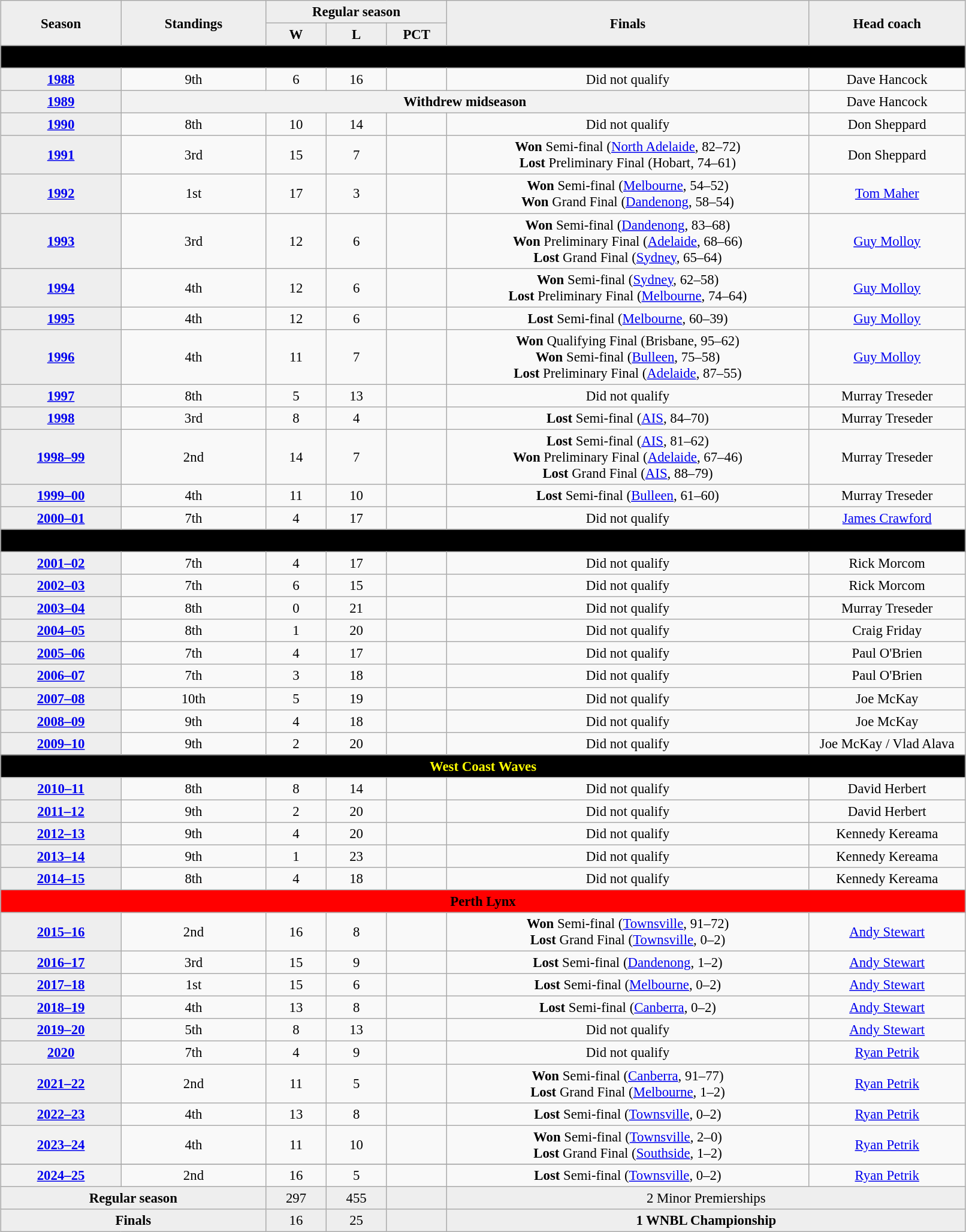<table class="wikitable" style="font-size:95%; text-align: center; width: 85%; margin:1em auto;">
<tr>
<th rowspan=2 style="background:#eee; width: 10%;">Season</th>
<th rowspan=2 style="background:#eee; width: 12%;">Standings</th>
<th colspan=3 style="background:#eee; width: 15%;">Regular season</th>
<th rowspan=2 style="background:#eee; width: 30%;">Finals</th>
<th rowspan=2 style="background:#eee; width: 13%;">Head coach</th>
</tr>
<tr>
<th style="background:#eee; width: 5%;">W</th>
<th style="background:#eee; width: 5%;">L</th>
<th style="background:#eee; width: 5%;">PCT</th>
</tr>
<tr>
<th colspan=7 style="background:black"><span>Perth Breakers</span></th>
</tr>
<tr>
<th scope="row" style="background:#eee;"><a href='#'>1988</a></th>
<td>9th</td>
<td>6</td>
<td>16</td>
<td></td>
<td>Did not qualify</td>
<td>Dave Hancock</td>
</tr>
<tr>
<th scope="row" style="background:#eee;"><a href='#'>1989</a></th>
<th colspan=5>Withdrew midseason</th>
<td>Dave Hancock</td>
</tr>
<tr>
<th scope="row" style="background:#eee;"><a href='#'>1990</a></th>
<td>8th</td>
<td>10</td>
<td>14</td>
<td></td>
<td>Did not qualify</td>
<td>Don Sheppard</td>
</tr>
<tr>
<th scope="row" style="background:#eee;"><a href='#'>1991</a></th>
<td>3rd</td>
<td>15</td>
<td>7</td>
<td></td>
<td><strong>Won</strong> Semi-final (<a href='#'>North Adelaide</a>, 82–72) <br> <strong>Lost</strong> Preliminary Final (Hobart, 74–61)</td>
<td>Don Sheppard</td>
</tr>
<tr>
<th scope="row" style="background:#eee;"><a href='#'>1992</a></th>
<td>1st</td>
<td>17</td>
<td>3</td>
<td></td>
<td><strong>Won</strong> Semi-final (<a href='#'>Melbourne</a>, 54–52) <br> <strong>Won</strong> Grand Final (<a href='#'>Dandenong</a>, 58–54)</td>
<td><a href='#'>Tom Maher</a></td>
</tr>
<tr>
<th scope="row" style="background:#eee;"><a href='#'>1993</a></th>
<td>3rd</td>
<td>12</td>
<td>6</td>
<td></td>
<td><strong>Won</strong> Semi-final (<a href='#'>Dandenong</a>, 83–68) <br> <strong>Won</strong> Preliminary Final (<a href='#'>Adelaide</a>, 68–66) <br> <strong>Lost</strong> Grand Final (<a href='#'>Sydney</a>, 65–64)</td>
<td><a href='#'>Guy Molloy</a></td>
</tr>
<tr>
<th scope="row" style="background:#eee;"><a href='#'>1994</a></th>
<td>4th</td>
<td>12</td>
<td>6</td>
<td></td>
<td><strong>Won</strong> Semi-final (<a href='#'>Sydney</a>, 62–58) <br> <strong>Lost</strong> Preliminary Final (<a href='#'>Melbourne</a>, 74–64)</td>
<td><a href='#'>Guy Molloy</a></td>
</tr>
<tr>
<th scope="row" style="background:#eee;"><a href='#'>1995</a></th>
<td>4th</td>
<td>12</td>
<td>6</td>
<td></td>
<td><strong>Lost</strong> Semi-final (<a href='#'>Melbourne</a>, 60–39)</td>
<td><a href='#'>Guy Molloy</a></td>
</tr>
<tr>
<th scope="row" style="background:#eee;"><a href='#'>1996</a></th>
<td>4th</td>
<td>11</td>
<td>7</td>
<td></td>
<td><strong>Won</strong> Qualifying Final (Brisbane, 95–62) <br> <strong>Won</strong> Semi-final (<a href='#'>Bulleen</a>, 75–58) <br> <strong>Lost</strong> Preliminary Final (<a href='#'>Adelaide</a>, 87–55)</td>
<td><a href='#'>Guy Molloy</a></td>
</tr>
<tr>
<th scope="row" style="background:#eee;"><a href='#'>1997</a></th>
<td>8th</td>
<td>5</td>
<td>13</td>
<td></td>
<td>Did not qualify</td>
<td>Murray Treseder</td>
</tr>
<tr>
<th scope="row" style="background:#eee;"><a href='#'>1998</a></th>
<td>3rd</td>
<td>8</td>
<td>4</td>
<td></td>
<td><strong>Lost</strong> Semi-final (<a href='#'>AIS</a>, 84–70)</td>
<td>Murray Treseder</td>
</tr>
<tr>
<th scope="row" style="background:#eee;"><a href='#'>1998–99</a></th>
<td>2nd</td>
<td>14</td>
<td>7</td>
<td></td>
<td><strong>Lost</strong> Semi-final (<a href='#'>AIS</a>, 81–62) <br> <strong>Won</strong> Preliminary Final (<a href='#'>Adelaide</a>, 67–46) <br> <strong>Lost</strong> Grand Final (<a href='#'>AIS</a>, 88–79)</td>
<td>Murray Treseder</td>
</tr>
<tr>
<th scope="row" style="background:#eee;"><a href='#'>1999–00</a></th>
<td>4th</td>
<td>11</td>
<td>10</td>
<td></td>
<td><strong>Lost</strong> Semi-final (<a href='#'>Bulleen</a>, 61–60)</td>
<td>Murray Treseder</td>
</tr>
<tr>
<th scope="row" style="background:#eee;"><a href='#'>2000–01</a></th>
<td>7th</td>
<td>4</td>
<td>17</td>
<td></td>
<td>Did not qualify</td>
<td><a href='#'>James Crawford</a></td>
</tr>
<tr>
<th colspan=7 style="background:black"><span>Perth Lynx</span></th>
</tr>
<tr>
<th scope="row" style="background:#eee;"><a href='#'>2001–02</a></th>
<td>7th</td>
<td>4</td>
<td>17</td>
<td></td>
<td>Did not qualify</td>
<td>Rick Morcom</td>
</tr>
<tr>
<th scope="row" style="background:#eee;"><a href='#'>2002–03</a></th>
<td>7th</td>
<td>6</td>
<td>15</td>
<td></td>
<td>Did not qualify</td>
<td>Rick Morcom</td>
</tr>
<tr>
<th scope="row" style="background:#eee;"><a href='#'>2003–04</a></th>
<td>8th</td>
<td>0</td>
<td>21</td>
<td></td>
<td>Did not qualify</td>
<td>Murray Treseder</td>
</tr>
<tr>
<th scope="row" style="background:#eee;"><a href='#'>2004–05</a></th>
<td>8th</td>
<td>1</td>
<td>20</td>
<td></td>
<td>Did not qualify</td>
<td>Craig Friday</td>
</tr>
<tr>
<th scope="row" style="background:#eee;"><a href='#'>2005–06</a></th>
<td>7th</td>
<td>4</td>
<td>17</td>
<td></td>
<td>Did not qualify</td>
<td>Paul O'Brien</td>
</tr>
<tr>
<th scope="row" style="background:#eee;"><a href='#'>2006–07</a></th>
<td>7th</td>
<td>3</td>
<td>18</td>
<td></td>
<td>Did not qualify</td>
<td>Paul O'Brien</td>
</tr>
<tr>
<th scope="row" style="background:#eee;"><a href='#'>2007–08</a></th>
<td>10th</td>
<td>5</td>
<td>19</td>
<td></td>
<td>Did not qualify</td>
<td>Joe McKay</td>
</tr>
<tr>
<th scope="row" style="background:#eee;"><a href='#'>2008–09</a></th>
<td>9th</td>
<td>4</td>
<td>18</td>
<td></td>
<td>Did not qualify</td>
<td>Joe McKay</td>
</tr>
<tr>
<th scope="row" style="background:#eee;"><a href='#'>2009–10</a></th>
<td>9th</td>
<td>2</td>
<td>20</td>
<td></td>
<td>Did not qualify</td>
<td>Joe McKay / Vlad Alava</td>
</tr>
<tr>
<th colspan=7 style="background:black; color:yellow;">West Coast Waves</th>
</tr>
<tr>
<th scope="row" style="background:#eee;"><a href='#'>2010–11</a></th>
<td>8th</td>
<td>8</td>
<td>14</td>
<td></td>
<td>Did not qualify</td>
<td>David Herbert</td>
</tr>
<tr>
<th scope="row" style="background:#eee;"><a href='#'>2011–12</a></th>
<td>9th</td>
<td>2</td>
<td>20</td>
<td></td>
<td>Did not qualify</td>
<td>David Herbert</td>
</tr>
<tr>
<th scope="row" style="background:#eee;"><a href='#'>2012–13</a></th>
<td>9th</td>
<td>4</td>
<td>20</td>
<td></td>
<td>Did not qualify</td>
<td>Kennedy Kereama</td>
</tr>
<tr>
<th scope="row" style="background:#eee;"><a href='#'>2013–14</a></th>
<td>9th</td>
<td>1</td>
<td>23</td>
<td></td>
<td>Did not qualify</td>
<td>Kennedy Kereama</td>
</tr>
<tr>
<th scope="row" style="background:#eee;"><a href='#'>2014–15</a></th>
<td>8th</td>
<td>4</td>
<td>18</td>
<td></td>
<td>Did not qualify</td>
<td>Kennedy Kereama</td>
</tr>
<tr>
<th colspan=7 style="background:red; colour:black;">Perth Lynx</th>
</tr>
<tr>
<th scope="row" style="background:#eee;"><a href='#'>2015–16</a></th>
<td>2nd</td>
<td>16</td>
<td>8</td>
<td></td>
<td><strong>Won</strong> Semi-final (<a href='#'>Townsville</a>, 91–72) <br> <strong>Lost</strong> Grand Final (<a href='#'>Townsville</a>, 0–2)</td>
<td><a href='#'>Andy Stewart</a></td>
</tr>
<tr>
<th scope="row" style="background:#eee;"><a href='#'>2016–17</a></th>
<td>3rd</td>
<td>15</td>
<td>9</td>
<td></td>
<td><strong>Lost</strong> Semi-final (<a href='#'>Dandenong</a>, 1–2)</td>
<td><a href='#'>Andy Stewart</a></td>
</tr>
<tr>
<th scope="row" style="background:#eee;"><a href='#'>2017–18</a></th>
<td>1st</td>
<td>15</td>
<td>6</td>
<td></td>
<td><strong>Lost</strong> Semi-final (<a href='#'>Melbourne</a>, 0–2)</td>
<td><a href='#'>Andy Stewart</a></td>
</tr>
<tr>
<th scope="row" style="background:#eee;"><a href='#'>2018–19</a></th>
<td>4th</td>
<td>13</td>
<td>8</td>
<td></td>
<td><strong>Lost</strong> Semi-final (<a href='#'>Canberra</a>, 0–2)</td>
<td><a href='#'>Andy Stewart</a></td>
</tr>
<tr>
<th scope="row" style="background:#eee;"><a href='#'>2019–20</a></th>
<td>5th</td>
<td>8</td>
<td>13</td>
<td></td>
<td>Did not qualify</td>
<td><a href='#'>Andy Stewart</a></td>
</tr>
<tr>
<th scope="row" style="background:#eee;"><a href='#'>2020</a></th>
<td>7th</td>
<td>4</td>
<td>9</td>
<td></td>
<td>Did not qualify</td>
<td><a href='#'>Ryan Petrik</a></td>
</tr>
<tr>
<th scope="row" style="background:#eee;"><a href='#'>2021–22</a></th>
<td>2nd</td>
<td>11</td>
<td>5</td>
<td></td>
<td><strong>Won</strong> Semi-final (<a href='#'>Canberra</a>, 91–77) <br> <strong>Lost</strong> Grand Final (<a href='#'>Melbourne</a>, 1–2)</td>
<td><a href='#'>Ryan Petrik</a></td>
</tr>
<tr>
<th scope="row" style="background:#eee;"><a href='#'>2022–23</a></th>
<td>4th</td>
<td>13</td>
<td>8</td>
<td></td>
<td><strong>Lost</strong> Semi-final (<a href='#'>Townsville</a>, 0–2)</td>
<td><a href='#'>Ryan Petrik</a></td>
</tr>
<tr>
<th><a href='#'>2023–24</a></th>
<td>4th</td>
<td>11</td>
<td>10</td>
<td></td>
<td><strong>Won</strong> Semi-final (<a href='#'>Townsville</a>, 2–0) <br> <strong>Lost</strong> Grand Final (<a href='#'>Southside</a>, 1–2)</td>
<td><a href='#'>Ryan Petrik</a></td>
</tr>
<tr>
</tr>
<tr>
<th><a href='#'>2024–25</a></th>
<td>2nd</td>
<td>16</td>
<td>5</td>
<td></td>
<td><strong>Lost</strong> Semi-final (<a href='#'>Townsville</a>, 0–2)</td>
<td><a href='#'>Ryan Petrik</a></td>
</tr>
<tr>
<th colspan=2 style="background:#eee;">Regular season</th>
<td style="background:#eee;">297</td>
<td style="background:#eee;">455</td>
<td style="background:#eee;"></td>
<td colspan=2 style="background:#eee;">2 Minor Premierships</td>
</tr>
<tr>
<th colspan=2 style="background:#eee;">Finals</th>
<td style="background:#eee;">16</td>
<td style="background:#eee;">25</td>
<td style="background:#eee;"></td>
<td colspan=2 style="background:#eee;"><strong>1 WNBL Championship</strong></td>
</tr>
</table>
